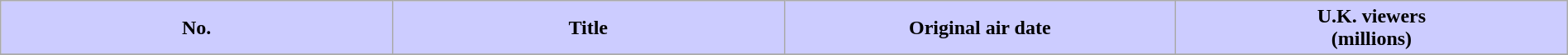<table class="wikitable plainrowheaders" style="width:100%;">
<tr>
<th scope="col" style="background:#CCCCFF; color:#000;" width=10%>No.</th>
<th scope="col" style="background:#CCCCFF; color:#000;" width=10%>Title</th>
<th scope="col" style="background:#CCCCFF; color:#000;" width=10%>Original air date</th>
<th scope="col" style="background:#CCCCFF; color:#000;" width=10%>U.K. viewers<br>(millions)</th>
</tr>
<tr>
</tr>
</table>
